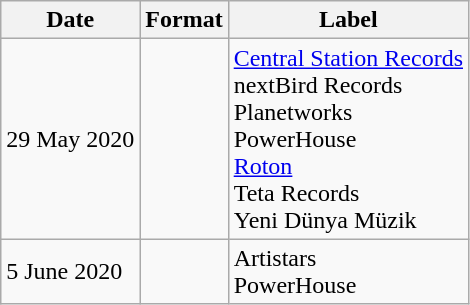<table class="wikitable plainrowheaders">
<tr>
<th scope="col">Date</th>
<th scope="col">Format</th>
<th scope="col">Label</th>
</tr>
<tr>
<td>29 May 2020</td>
<td></td>
<td><a href='#'>Central Station Records</a><br>nextBird Records<br>Planetworks<br>PowerHouse<br><a href='#'>Roton</a><br>Teta Records<br>Yeni Dünya Müzik</td>
</tr>
<tr>
<td>5 June 2020</td>
<td></td>
<td>Artistars<br>PowerHouse</td>
</tr>
</table>
